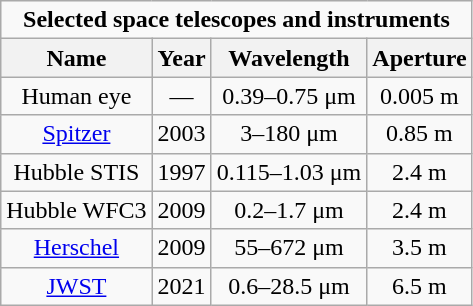<table class=wikitable style="text-align:center; margin:10px">
<tr>
<td colspan="8" style="text-align:center;"><strong>Selected space telescopes and instruments</strong></td>
</tr>
<tr>
<th>Name</th>
<th>Year</th>
<th>Wavelength</th>
<th>Aperture</th>
</tr>
<tr>
<td>Human eye</td>
<td>—</td>
<td>0.39–0.75 μm</td>
<td>0.005 m</td>
</tr>
<tr>
<td><a href='#'>Spitzer</a></td>
<td>2003</td>
<td>3–180 μm</td>
<td>0.85 m</td>
</tr>
<tr>
<td>Hubble STIS</td>
<td>1997</td>
<td>0.115–1.03 μm</td>
<td>2.4 m</td>
</tr>
<tr>
<td>Hubble WFC3</td>
<td>2009</td>
<td>0.2–1.7 μm</td>
<td>2.4 m</td>
</tr>
<tr>
<td><a href='#'>Herschel</a></td>
<td>2009</td>
<td>55–672 μm</td>
<td>3.5 m</td>
</tr>
<tr>
<td><a href='#'>JWST</a></td>
<td>2021</td>
<td>0.6–28.5 μm</td>
<td>6.5 m</td>
</tr>
</table>
